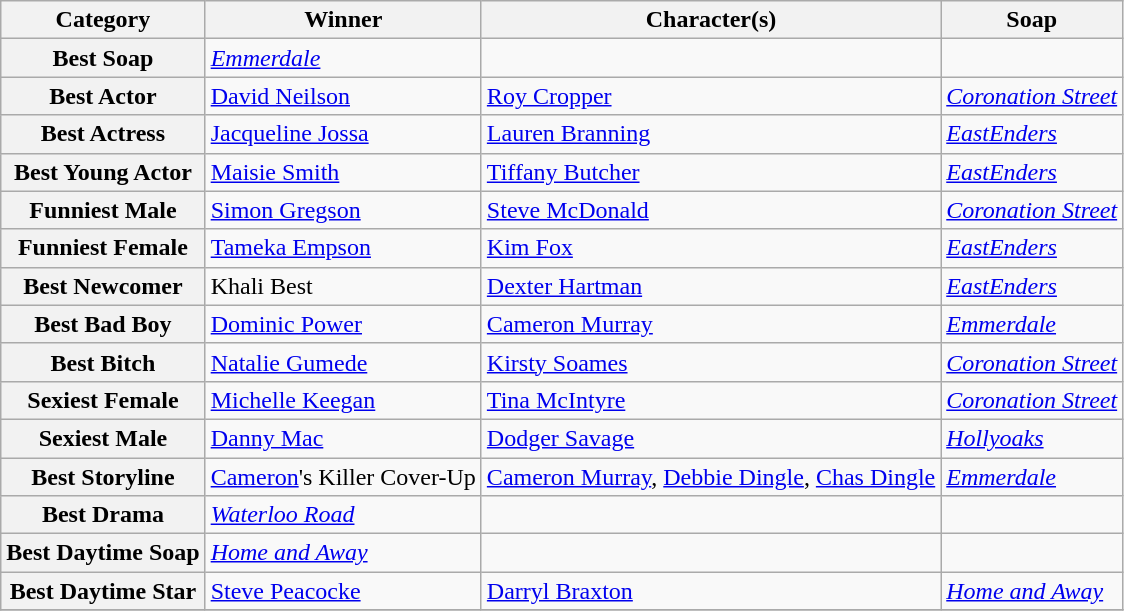<table class="wikitable" style="font-size: 100%;">
<tr>
<th>Category</th>
<th>Winner</th>
<th>Character(s)</th>
<th>Soap</th>
</tr>
<tr>
<th>Best Soap</th>
<td><em><a href='#'>Emmerdale</a></em></td>
<td></td>
<td></td>
</tr>
<tr>
<th>Best Actor</th>
<td><a href='#'>David Neilson</a></td>
<td><a href='#'>Roy Cropper</a></td>
<td><em><a href='#'>Coronation Street</a></em></td>
</tr>
<tr>
<th>Best Actress</th>
<td><a href='#'>Jacqueline Jossa</a></td>
<td><a href='#'>Lauren Branning</a></td>
<td><em><a href='#'>EastEnders</a></em></td>
</tr>
<tr>
<th>Best Young Actor</th>
<td><a href='#'>Maisie Smith</a></td>
<td><a href='#'>Tiffany Butcher</a></td>
<td><em><a href='#'>EastEnders</a></em></td>
</tr>
<tr>
<th>Funniest Male</th>
<td><a href='#'>Simon Gregson</a></td>
<td><a href='#'>Steve McDonald</a></td>
<td><em><a href='#'>Coronation Street</a></em></td>
</tr>
<tr>
<th>Funniest Female</th>
<td><a href='#'>Tameka Empson</a></td>
<td><a href='#'>Kim Fox</a></td>
<td><em><a href='#'>EastEnders</a></em></td>
</tr>
<tr>
<th>Best Newcomer</th>
<td>Khali Best</td>
<td><a href='#'>Dexter Hartman</a></td>
<td><em><a href='#'>EastEnders</a></em></td>
</tr>
<tr>
<th>Best Bad Boy</th>
<td><a href='#'>Dominic Power</a></td>
<td><a href='#'>Cameron Murray</a></td>
<td><em><a href='#'>Emmerdale</a></em></td>
</tr>
<tr>
<th>Best Bitch</th>
<td><a href='#'>Natalie Gumede</a></td>
<td><a href='#'>Kirsty Soames</a></td>
<td><em><a href='#'>Coronation Street</a></em></td>
</tr>
<tr>
<th>Sexiest Female</th>
<td><a href='#'>Michelle Keegan</a></td>
<td><a href='#'>Tina McIntyre</a></td>
<td><em><a href='#'>Coronation Street</a></em></td>
</tr>
<tr>
<th>Sexiest Male</th>
<td><a href='#'>Danny Mac</a></td>
<td><a href='#'>Dodger Savage</a></td>
<td><em><a href='#'>Hollyoaks</a></em></td>
</tr>
<tr>
<th>Best Storyline</th>
<td><a href='#'>Cameron</a>'s Killer Cover-Up</td>
<td><a href='#'>Cameron Murray</a>, <a href='#'>Debbie Dingle</a>, <a href='#'>Chas Dingle</a></td>
<td><em><a href='#'>Emmerdale</a></em></td>
</tr>
<tr>
<th>Best Drama</th>
<td><em><a href='#'>Waterloo Road</a></em></td>
<td></td>
<td></td>
</tr>
<tr>
<th>Best Daytime Soap</th>
<td><em><a href='#'>Home and Away</a></em></td>
<td></td>
<td></td>
</tr>
<tr>
<th>Best Daytime Star</th>
<td><a href='#'>Steve Peacocke</a></td>
<td><a href='#'>Darryl Braxton</a></td>
<td><em><a href='#'>Home and Away</a></em></td>
</tr>
<tr>
</tr>
</table>
